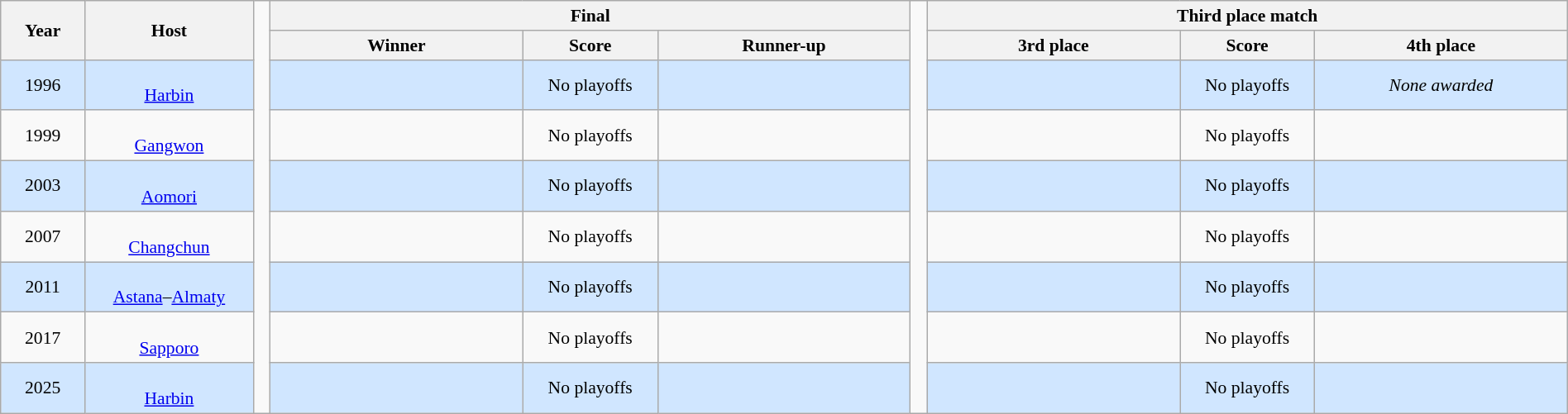<table class="wikitable" style="font-size:90%; width: 100%; text-align: center;">
<tr>
<th rowspan=2 width=5%>Year</th>
<th rowspan=2 width=10%>Host</th>
<td width=1% rowspan=9></td>
<th colspan=3>Final</th>
<td width=1% rowspan=9></td>
<th colspan=3>Third place match</th>
</tr>
<tr>
<th width=15%>Winner</th>
<th width=8%>Score</th>
<th width=15%>Runner-up</th>
<th width=15%>3rd place</th>
<th width=8%>Score</th>
<th width=15%>4th place</th>
</tr>
<tr style="background: #D0E6FF;">
<td>1996<br></td>
<td><br><a href='#'>Harbin</a></td>
<td><strong></strong></td>
<td><span>No playoffs</span></td>
<td></td>
<td></td>
<td><span>No playoffs</span></td>
<td><em>None awarded</em></td>
</tr>
<tr>
<td>1999<br></td>
<td><br><a href='#'>Gangwon</a></td>
<td><strong></strong></td>
<td><span>No playoffs</span></td>
<td></td>
<td></td>
<td><span>No playoffs</span></td>
<td></td>
</tr>
<tr style="background: #D0E6FF;">
<td>2003<br></td>
<td><br><a href='#'>Aomori</a></td>
<td><strong></strong></td>
<td><span>No playoffs</span></td>
<td></td>
<td></td>
<td><span>No playoffs</span></td>
<td></td>
</tr>
<tr>
<td>2007<br></td>
<td><br><a href='#'>Changchun</a></td>
<td><strong></strong></td>
<td><span>No playoffs</span></td>
<td></td>
<td></td>
<td><span>No playoffs</span></td>
<td></td>
</tr>
<tr style="background: #D0E6FF;">
<td>2011<br></td>
<td><br><a href='#'>Astana</a>–<a href='#'>Almaty</a></td>
<td><strong></strong></td>
<td><span>No playoffs</span></td>
<td></td>
<td></td>
<td><span>No playoffs</span></td>
<td></td>
</tr>
<tr>
<td>2017<br></td>
<td><br><a href='#'>Sapporo</a></td>
<td><strong></strong></td>
<td><span>No playoffs</span></td>
<td></td>
<td></td>
<td><span>No playoffs</span></td>
<td></td>
</tr>
<tr style="background: #D0E6FF;">
<td>2025<br></td>
<td><br><a href='#'>Harbin</a></td>
<td><strong></strong></td>
<td><span>No playoffs</span></td>
<td></td>
<td></td>
<td><span>No playoffs</span></td>
<td></td>
</tr>
</table>
